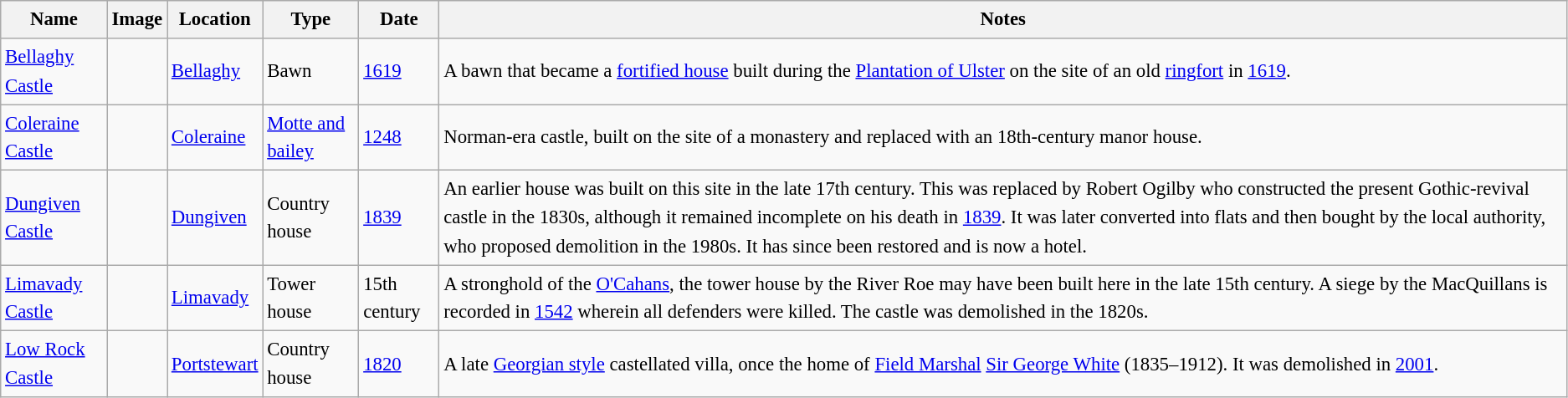<table class="wikitable sortable" style="font-size:95%;border:0px;text-align:left;line-height:150%;">
<tr>
<th>Name</th>
<th>Image</th>
<th>Location</th>
<th>Type</th>
<th>Date</th>
<th class="unsortable">Notes</th>
</tr>
<tr>
<td><a href='#'>Bellaghy Castle</a></td>
<td></td>
<td><a href='#'>Bellaghy</a> </td>
<td>Bawn</td>
<td><a href='#'>1619</a></td>
<td>A bawn that became a <a href='#'>fortified house</a> built during the <a href='#'>Plantation of Ulster</a> on the site of an old <a href='#'>ringfort</a> in <a href='#'>1619</a>.</td>
</tr>
<tr>
<td><a href='#'>Coleraine Castle</a></td>
<td></td>
<td><a href='#'>Coleraine</a> </td>
<td><a href='#'>Motte and bailey</a></td>
<td><a href='#'>1248</a></td>
<td>Norman-era castle, built on the site of a monastery and replaced with an 18th-century manor house.</td>
</tr>
<tr>
<td><a href='#'>Dungiven Castle</a></td>
<td></td>
<td><a href='#'>Dungiven</a> </td>
<td>Country house</td>
<td><a href='#'>1839</a></td>
<td>An earlier house was built on this site in the late 17th century. This was replaced by Robert Ogilby who constructed the present Gothic-revival castle in the 1830s, although it remained incomplete on his death in <a href='#'>1839</a>. It was later converted into flats and then bought by the local authority, who proposed demolition in the 1980s. It has since been restored and is now a hotel.</td>
</tr>
<tr>
<td><a href='#'>Limavady Castle</a></td>
<td></td>
<td><a href='#'>Limavady</a> </td>
<td>Tower house</td>
<td>15th century</td>
<td>A stronghold of the <a href='#'>O'Cahans</a>, the tower house by the River Roe may have been built here in the late 15th century. A siege by the MacQuillans is recorded in <a href='#'>1542</a> wherein all defenders were killed. The castle was demolished in the 1820s.</td>
</tr>
<tr>
<td><a href='#'>Low Rock Castle</a></td>
<td></td>
<td><a href='#'>Portstewart</a> </td>
<td>Country house</td>
<td><a href='#'>1820</a></td>
<td>A late <a href='#'>Georgian style</a> castellated villa, once the home of <a href='#'>Field Marshal</a> <a href='#'>Sir George White</a> (1835–1912). It was demolished in <a href='#'>2001</a>.</td>
</tr>
</table>
